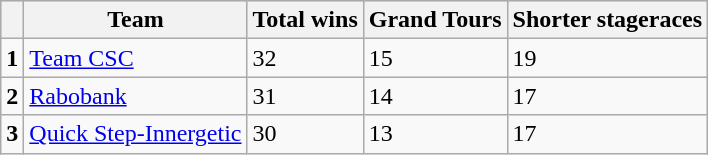<table class="wikitable">
<tr style="background:#ccccff;">
<th></th>
<th>Team</th>
<th>Total wins</th>
<th>Grand Tours</th>
<th>Shorter stageraces</th>
</tr>
<tr>
<td><strong>1</strong></td>
<td><a href='#'>Team CSC</a></td>
<td>32</td>
<td>15</td>
<td>19</td>
</tr>
<tr>
<td><strong>2</strong></td>
<td><a href='#'>Rabobank</a></td>
<td>31</td>
<td>14</td>
<td>17</td>
</tr>
<tr>
<td><strong>3</strong></td>
<td><a href='#'>Quick Step-Innergetic</a></td>
<td>30</td>
<td>13</td>
<td>17</td>
</tr>
</table>
